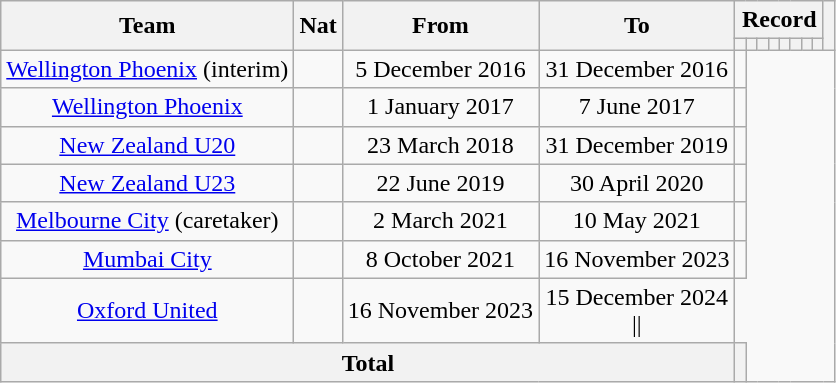<table class="wikitable" style="text-align: center;">
<tr>
<th rowspan="2">Team</th>
<th rowspan="2">Nat</th>
<th rowspan="2">From</th>
<th rowspan="2">To</th>
<th colspan="8">Record</th>
<th rowspan="2"></th>
</tr>
<tr>
<th></th>
<th></th>
<th></th>
<th></th>
<th></th>
<th></th>
<th></th>
<th></th>
</tr>
<tr>
<td><a href='#'>Wellington Phoenix</a> (interim)</td>
<td></td>
<td>5 December 2016</td>
<td>31 December 2016<br></td>
<td></td>
</tr>
<tr>
<td><a href='#'>Wellington Phoenix</a></td>
<td></td>
<td>1 January 2017</td>
<td>7 June 2017<br></td>
<td></td>
</tr>
<tr>
<td><a href='#'>New Zealand U20</a></td>
<td></td>
<td>23 March 2018</td>
<td>31 December 2019<br></td>
<td></td>
</tr>
<tr>
<td><a href='#'>New Zealand U23</a></td>
<td></td>
<td>22 June 2019</td>
<td>30 April 2020<br></td>
<td></td>
</tr>
<tr>
<td><a href='#'>Melbourne City</a> (caretaker)</td>
<td></td>
<td>2 March 2021</td>
<td>10 May 2021<br></td>
<td></td>
</tr>
<tr>
<td><a href='#'>Mumbai City</a></td>
<td></td>
<td>8 October 2021</td>
<td>16 November 2023<br></td>
<td></td>
</tr>
<tr>
<td><a href='#'>Oxford United</a></td>
<td></td>
<td>16 November 2023</td>
<td>15 December 2024<br> ||</td>
</tr>
<tr>
<th colspan="4">Total<br></th>
<th></th>
</tr>
</table>
